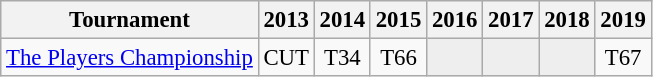<table class="wikitable" style="font-size:95%;text-align:center;">
<tr>
<th>Tournament</th>
<th>2013</th>
<th>2014</th>
<th>2015</th>
<th>2016</th>
<th>2017</th>
<th>2018</th>
<th>2019</th>
</tr>
<tr>
<td align=left><a href='#'>The Players Championship</a></td>
<td>CUT</td>
<td>T34</td>
<td>T66</td>
<td style="background:#eeeeee;"></td>
<td style="background:#eeeeee;"></td>
<td style="background:#eeeeee;"></td>
<td>T67</td>
</tr>
</table>
